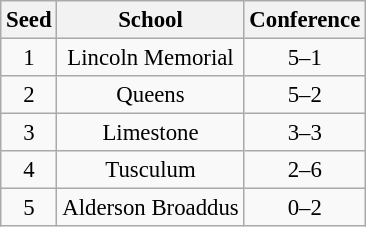<table class="wikitable" style="white-space:nowrap; font-size:95%;text-align:center">
<tr>
<th>Seed</th>
<th>School</th>
<th>Conference</th>
</tr>
<tr>
<td>1</td>
<td>Lincoln Memorial</td>
<td>5–1</td>
</tr>
<tr>
<td>2</td>
<td>Queens</td>
<td>5–2</td>
</tr>
<tr>
<td>3</td>
<td>Limestone</td>
<td>3–3</td>
</tr>
<tr>
<td>4</td>
<td>Tusculum</td>
<td>2–6</td>
</tr>
<tr>
<td>5</td>
<td>Alderson Broaddus</td>
<td>0–2</td>
</tr>
</table>
